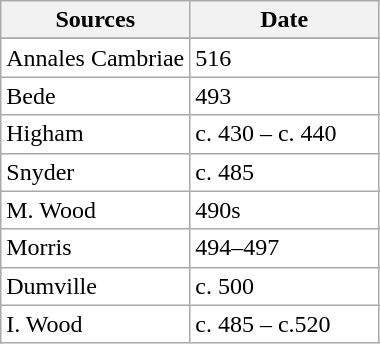<table class="wikitable">
<tr align=left>
<th>Sources</th>
<th width="50%">Date</th>
</tr>
<tr valign=top>
</tr>
<tr valign=top bgcolor="#ffffff">
<td>Annales Cambriae</td>
<td>516</td>
</tr>
<tr valign=top bgcolor="#ffffff">
<td>Bede</td>
<td>493</td>
</tr>
<tr valign=top bgcolor="#ffffff">
<td>Higham</td>
<td>c. 430 – c. 440</td>
</tr>
<tr valign=top bgcolor="#ffffff">
<td>Snyder</td>
<td>c. 485</td>
</tr>
<tr valign=top bgcolor="#ffffff">
<td>M. Wood</td>
<td>490s</td>
</tr>
<tr valign=top bgcolor="#ffffff">
<td>Morris</td>
<td>494–497</td>
</tr>
<tr valign=top bgcolor="#ffffff">
<td>Dumville</td>
<td>c. 500</td>
</tr>
<tr valign=top bgcolor="#ffffff">
<td>I. Wood</td>
<td>c. 485 – c.520</td>
</tr>
</table>
